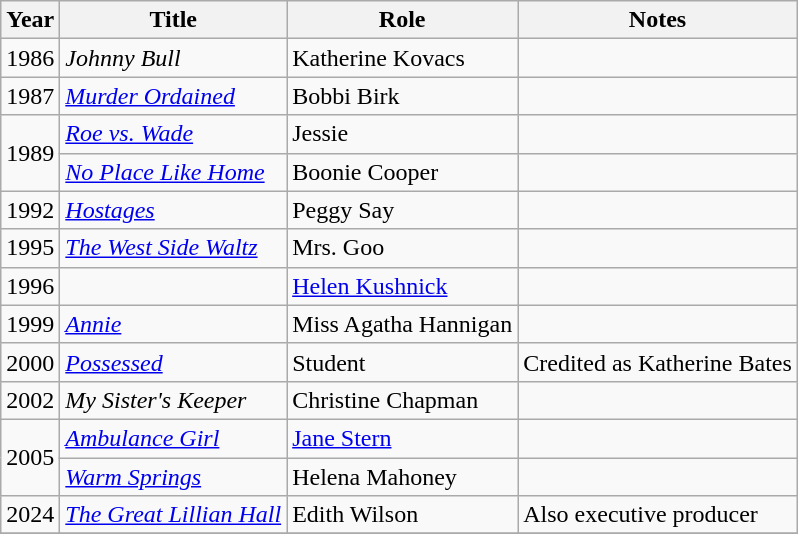<table class="wikitable sortable">
<tr>
<th>Year</th>
<th>Title</th>
<th>Role</th>
<th>Notes</th>
</tr>
<tr>
<td>1986</td>
<td><em>Johnny Bull</em></td>
<td>Katherine Kovacs</td>
<td></td>
</tr>
<tr>
<td>1987</td>
<td><em><a href='#'>Murder Ordained</a></em></td>
<td>Bobbi Birk</td>
<td></td>
</tr>
<tr>
<td rowspan="2">1989</td>
<td><em><a href='#'>Roe vs. Wade</a></em></td>
<td>Jessie</td>
<td></td>
</tr>
<tr>
<td><em><a href='#'>No Place Like Home</a></em></td>
<td>Boonie Cooper</td>
<td></td>
</tr>
<tr>
<td>1992</td>
<td><em><a href='#'>Hostages</a></em></td>
<td>Peggy Say</td>
<td></td>
</tr>
<tr>
<td>1995</td>
<td><em><a href='#'>The West Side Waltz</a></em></td>
<td>Mrs. Goo</td>
<td></td>
</tr>
<tr>
<td>1996</td>
<td><em></em></td>
<td><a href='#'>Helen Kushnick</a></td>
<td></td>
</tr>
<tr>
<td>1999</td>
<td><em><a href='#'>Annie</a></em></td>
<td>Miss Agatha Hannigan</td>
<td></td>
</tr>
<tr>
<td>2000</td>
<td><em><a href='#'>Possessed</a></em></td>
<td>Student</td>
<td>Credited as Katherine Bates</td>
</tr>
<tr>
<td>2002</td>
<td><em>My Sister's Keeper</em></td>
<td>Christine Chapman</td>
<td></td>
</tr>
<tr>
<td rowspan="2">2005</td>
<td><em><a href='#'>Ambulance Girl</a></em></td>
<td><a href='#'>Jane Stern</a></td>
<td></td>
</tr>
<tr>
<td><em><a href='#'>Warm Springs</a></em></td>
<td>Helena Mahoney</td>
<td></td>
</tr>
<tr>
<td>2024</td>
<td><em><a href='#'>The Great Lillian Hall</a></em></td>
<td>Edith Wilson</td>
<td>Also executive producer</td>
</tr>
<tr>
</tr>
</table>
